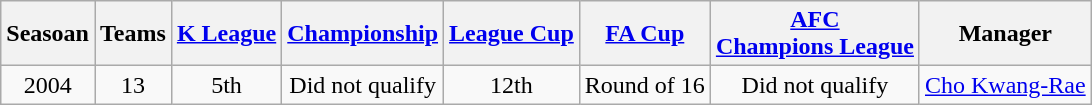<table class="wikitable" style="text-align:center">
<tr>
<th>Seasoan</th>
<th>Teams</th>
<th><a href='#'>K League</a></th>
<th><a href='#'>Championship</a></th>
<th><a href='#'>League Cup</a></th>
<th><a href='#'>FA Cup</a></th>
<th><a href='#'>AFC<br>Champions League</a></th>
<th>Manager</th>
</tr>
<tr>
<td>2004</td>
<td>13</td>
<td>5th</td>
<td>Did not qualify</td>
<td>12th</td>
<td>Round of 16</td>
<td>Did not qualify</td>
<td align=left> <a href='#'>Cho Kwang-Rae</a></td>
</tr>
</table>
